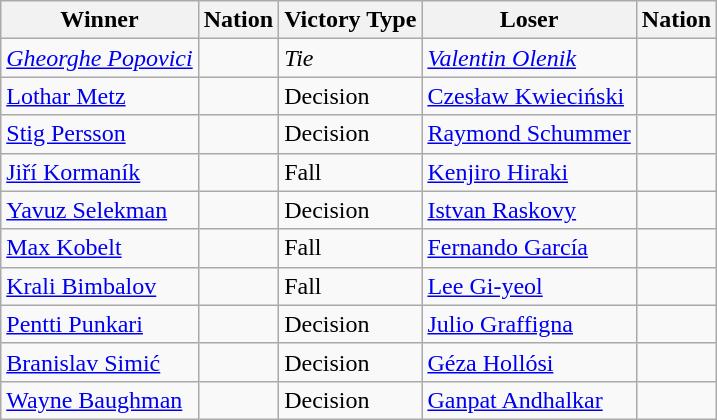<table class="wikitable sortable" style="text-align:left;">
<tr>
<th>Winner</th>
<th>Nation</th>
<th>Victory Type</th>
<th>Loser</th>
<th>Nation</th>
</tr>
<tr style="font-style: italic">
<td><a href='#'>Gheorghe Popovici</a></td>
<td></td>
<td>Tie</td>
<td><a href='#'>Valentin Olenik</a></td>
<td></td>
</tr>
<tr>
<td><a href='#'>Lothar Metz</a></td>
<td></td>
<td>Decision</td>
<td><a href='#'>Czesław Kwieciński</a></td>
<td></td>
</tr>
<tr>
<td><a href='#'>Stig Persson</a></td>
<td></td>
<td>Decision</td>
<td><a href='#'>Raymond Schummer</a></td>
<td></td>
</tr>
<tr>
<td><a href='#'>Jiří Kormaník</a></td>
<td></td>
<td>Fall</td>
<td><a href='#'>Kenjiro Hiraki</a></td>
<td></td>
</tr>
<tr>
<td><a href='#'>Yavuz Selekman</a></td>
<td></td>
<td>Decision</td>
<td><a href='#'>Istvan Raskovy</a></td>
<td></td>
</tr>
<tr>
<td><a href='#'>Max Kobelt</a></td>
<td></td>
<td>Fall</td>
<td><a href='#'>Fernando García</a></td>
<td></td>
</tr>
<tr>
<td><a href='#'>Krali Bimbalov</a></td>
<td></td>
<td>Fall</td>
<td><a href='#'>Lee Gi-yeol</a></td>
<td></td>
</tr>
<tr>
<td><a href='#'>Pentti Punkari</a></td>
<td></td>
<td>Decision</td>
<td><a href='#'>Julio Graffigna</a></td>
<td></td>
</tr>
<tr>
<td><a href='#'>Branislav Simić</a></td>
<td></td>
<td>Decision</td>
<td><a href='#'>Géza Hollósi</a></td>
<td></td>
</tr>
<tr>
<td><a href='#'>Wayne Baughman</a></td>
<td></td>
<td>Decision</td>
<td><a href='#'>Ganpat Andhalkar</a></td>
<td></td>
</tr>
</table>
